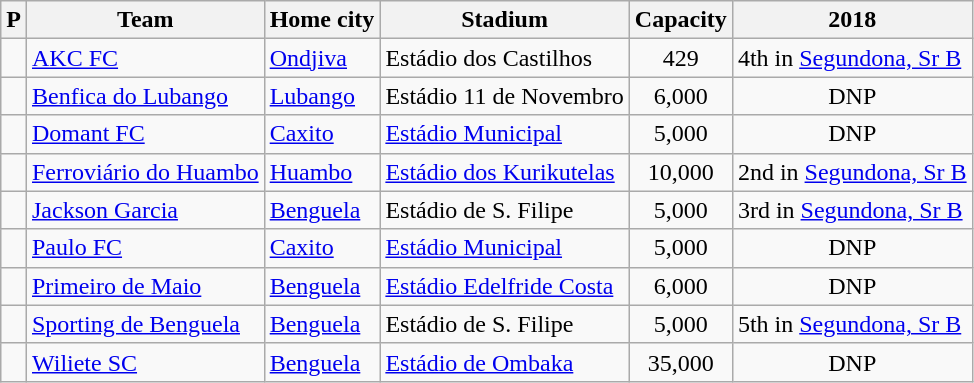<table class="wikitable sortable">
<tr>
<th>P</th>
<th>Team</th>
<th>Home city</th>
<th>Stadium</th>
<th>Capacity</th>
<th>2018</th>
</tr>
<tr>
<td></td>
<td><a href='#'>AKC FC</a></td>
<td><a href='#'>Ondjiva</a></td>
<td>Estádio dos Castilhos</td>
<td align="center">429</td>
<td data-sort-value="3">4th in <a href='#'>Segundona, Sr B</a></td>
</tr>
<tr>
<td></td>
<td><a href='#'>Benfica do Lubango</a></td>
<td><a href='#'>Lubango</a></td>
<td>Estádio 11 de Novembro</td>
<td align="center">6,000</td>
<td align="center" data-sort-value="5">DNP</td>
</tr>
<tr>
<td></td>
<td><a href='#'>Domant FC</a></td>
<td><a href='#'>Caxito</a></td>
<td><a href='#'>Estádio Municipal</a></td>
<td align="center">5,000</td>
<td align="center" data-sort-value="5">DNP</td>
</tr>
<tr>
<td></td>
<td><a href='#'>Ferroviário do Huambo</a></td>
<td><a href='#'>Huambo</a></td>
<td><a href='#'>Estádio dos Kurikutelas</a></td>
<td align="center">10,000</td>
<td data-sort-value="1">2nd in <a href='#'>Segundona, Sr B</a></td>
</tr>
<tr>
<td></td>
<td><a href='#'>Jackson Garcia</a></td>
<td><a href='#'>Benguela</a></td>
<td>Estádio de S. Filipe</td>
<td align="center">5,000</td>
<td data-sort-value="2">3rd in <a href='#'>Segundona, Sr B</a></td>
</tr>
<tr>
<td></td>
<td><a href='#'>Paulo FC</a></td>
<td><a href='#'>Caxito</a></td>
<td><a href='#'>Estádio Municipal</a></td>
<td align="center">5,000</td>
<td align="center" data-sort-value="5">DNP</td>
</tr>
<tr>
<td></td>
<td><a href='#'>Primeiro de Maio</a></td>
<td><a href='#'>Benguela</a></td>
<td><a href='#'>Estádio Edelfride Costa</a></td>
<td align="center">6,000</td>
<td align="center" data-sort-value="5">DNP</td>
</tr>
<tr>
<td></td>
<td><a href='#'>Sporting de Benguela</a></td>
<td><a href='#'>Benguela</a></td>
<td>Estádio de S. Filipe</td>
<td align="center">5,000</td>
<td data-sort-value="4">5th in <a href='#'>Segundona, Sr B</a></td>
</tr>
<tr>
<td></td>
<td><a href='#'>Wiliete SC</a></td>
<td><a href='#'>Benguela</a></td>
<td><a href='#'>Estádio de Ombaka</a></td>
<td align="center">35,000</td>
<td align="center" data-sort-value="5">DNP</td>
</tr>
</table>
